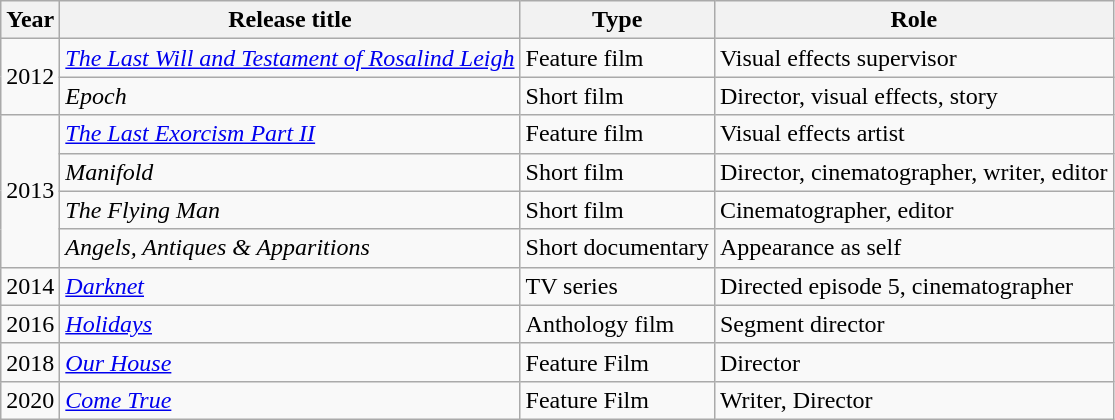<table class="wikitable sortable" style="text-align:left;font-size:100%;">
<tr>
<th>Year</th>
<th>Release title</th>
<th>Type</th>
<th>Role</th>
</tr>
<tr>
<td rowspan="2">2012</td>
<td><em><a href='#'>The Last Will and Testament of Rosalind Leigh</a></em></td>
<td>Feature film</td>
<td>Visual effects supervisor</td>
</tr>
<tr>
<td><em>Epoch</em></td>
<td>Short film</td>
<td>Director, visual effects, story</td>
</tr>
<tr>
<td rowspan="4">2013</td>
<td><em><a href='#'>The Last Exorcism Part II</a></em></td>
<td>Feature film</td>
<td>Visual effects artist</td>
</tr>
<tr>
<td><em>Manifold</em></td>
<td>Short film</td>
<td>Director, cinematographer, writer, editor</td>
</tr>
<tr>
<td><em>The Flying Man</em></td>
<td>Short film</td>
<td>Cinematographer, editor</td>
</tr>
<tr>
<td><em>Angels, Antiques & Apparitions</em></td>
<td>Short documentary</td>
<td>Appearance as self</td>
</tr>
<tr>
<td>2014</td>
<td><em><a href='#'>Darknet</a></em></td>
<td>TV series</td>
<td>Directed episode 5, cinematographer</td>
</tr>
<tr>
<td>2016</td>
<td><em><a href='#'>Holidays</a></em></td>
<td>Anthology film</td>
<td>Segment director</td>
</tr>
<tr>
<td>2018</td>
<td><a href='#'><em>Our House</em></a></td>
<td>Feature Film</td>
<td>Director</td>
</tr>
<tr>
<td>2020</td>
<td><em><a href='#'>Come True</a></em></td>
<td>Feature Film</td>
<td>Writer, Director</td>
</tr>
</table>
